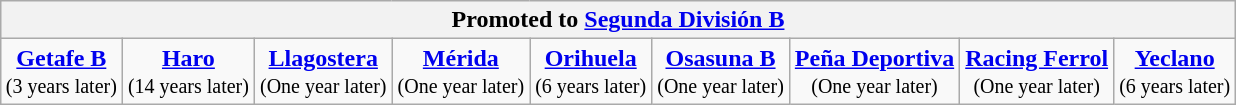<table class="wikitable" style="text-align: center; margin: 0 auto;">
<tr>
<th colspan="9">Promoted to <a href='#'>Segunda División B</a></th>
</tr>
<tr>
<td><strong><a href='#'>Getafe B</a></strong><br><small>(3 years later)</small></td>
<td><strong><a href='#'>Haro</a></strong><br><small>(14 years later)</small></td>
<td><strong><a href='#'>Llagostera</a></strong><br><small>(One year later)</small></td>
<td><strong><a href='#'>Mérida</a></strong><br><small>(One year later)</small></td>
<td><strong><a href='#'>Orihuela</a></strong><br><small>(6 years later)</small></td>
<td><strong><a href='#'>Osasuna B</a></strong><br><small>(One year later)</small></td>
<td><strong><a href='#'>Peña Deportiva</a></strong><br><small>(One year later)</small></td>
<td><strong><a href='#'>Racing Ferrol</a></strong><br><small>(One year later)</small></td>
<td><strong><a href='#'>Yeclano</a></strong><br><small>(6 years later)</small></td>
</tr>
</table>
